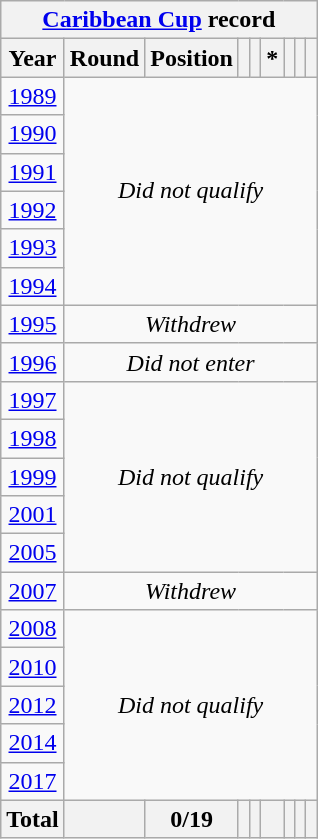<table class="wikitable" style="text-align: center;">
<tr>
<th colspan=9><a href='#'>Caribbean Cup</a> record</th>
</tr>
<tr>
<th>Year</th>
<th>Round</th>
<th>Position</th>
<th></th>
<th></th>
<th>*</th>
<th></th>
<th></th>
<th></th>
</tr>
<tr>
<td> <a href='#'>1989</a></td>
<td colspan=8 rowspan=6><em>Did not qualify</em></td>
</tr>
<tr>
<td> <a href='#'>1990</a></td>
</tr>
<tr>
<td> <a href='#'>1991</a></td>
</tr>
<tr>
<td> <a href='#'>1992</a></td>
</tr>
<tr>
<td> <a href='#'>1993</a></td>
</tr>
<tr>
<td> <a href='#'>1994</a></td>
</tr>
<tr>
<td>  <a href='#'>1995</a></td>
<td colspan=8><em>Withdrew</em></td>
</tr>
<tr>
<td> <a href='#'>1996</a></td>
<td colspan=8><em>Did not enter</em></td>
</tr>
<tr>
<td>  <a href='#'>1997</a></td>
<td colspan=9 rowspan=5><em>Did not qualify</em></td>
</tr>
<tr>
<td>  <a href='#'>1998</a></td>
</tr>
<tr>
<td> <a href='#'>1999</a></td>
</tr>
<tr>
<td> <a href='#'>2001</a></td>
</tr>
<tr>
<td> <a href='#'>2005</a></td>
</tr>
<tr>
<td> <a href='#'>2007</a></td>
<td colspan=8><em>Withdrew</em></td>
</tr>
<tr>
<td> <a href='#'>2008</a></td>
<td colspan=8 rowspan=5><em>Did not qualify</em></td>
</tr>
<tr>
<td> <a href='#'>2010</a></td>
</tr>
<tr>
<td> <a href='#'>2012</a></td>
</tr>
<tr>
<td> <a href='#'>2014</a></td>
</tr>
<tr>
<td> <a href='#'>2017</a></td>
</tr>
<tr>
<th>Total</th>
<th></th>
<th>0/19</th>
<th></th>
<th></th>
<th></th>
<th></th>
<th></th>
<th></th>
</tr>
</table>
